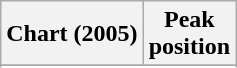<table class="wikitable sortable plainrowheaders" style="text-align:center">
<tr>
<th scope="col">Chart (2005)</th>
<th scope="col">Peak<br>position</th>
</tr>
<tr>
</tr>
<tr>
</tr>
</table>
